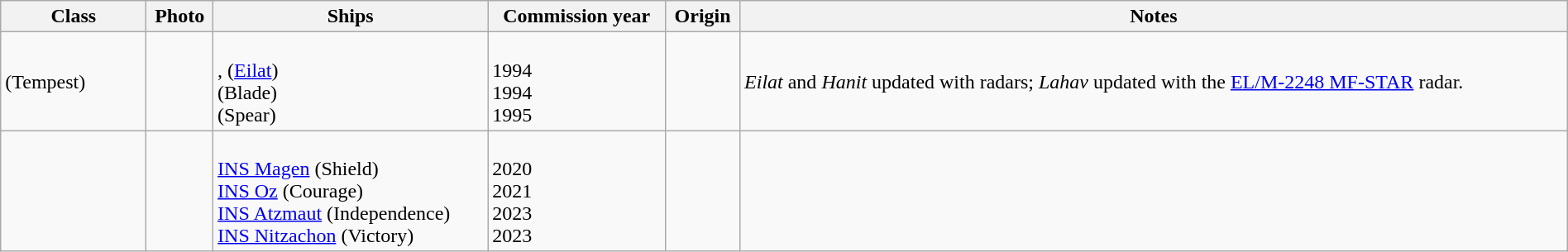<table class="wikitable" style="margin:auto; width:100%;">
<tr>
<th width="110">Class</th>
<th>Photo</th>
<th>Ships</th>
<th>Commission year</th>
<th>Origin</th>
<th>Notes</th>
</tr>
<tr>
<td>  (Tempest)</td>
<td></td>
<td><br>,  (<a href='#'>Eilat</a>)<br>
  (Blade)<br>
  (Spear)</td>
<td><br>1994<br>1994<br>1995</td>
<td></td>
<td><em>Eilat</em> and <em>Hanit</em> updated with  radars; <em>Lahav</em> updated with the <a href='#'>EL/M-2248 MF-STAR</a> radar.</td>
</tr>
<tr>
<td></td>
<td></td>
<td><br><a href='#'>INS Magen</a>  (Shield)<br>
<a href='#'>INS Oz</a> (Courage)<br>
<a href='#'>INS Atzmaut</a> (Independence)<br>
<a href='#'>INS Nitzachon</a> (Victory)</td>
<td><br>2020<br>2021<br>2023<br>2023</td>
<td></td>
<td></td>
</tr>
</table>
